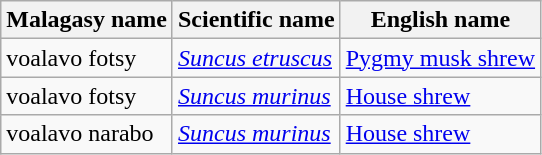<table class="wikitable sortable">
<tr>
<th>Malagasy name</th>
<th>Scientific name</th>
<th>English name</th>
</tr>
<tr>
<td>voalavo fotsy</td>
<td><em><a href='#'>Suncus etruscus</a></em></td>
<td><a href='#'>Pygmy musk shrew</a></td>
</tr>
<tr>
<td>voalavo fotsy</td>
<td><em><a href='#'>Suncus murinus</a></em></td>
<td><a href='#'>House shrew</a></td>
</tr>
<tr>
<td>voalavo narabo</td>
<td><em><a href='#'>Suncus murinus</a></em></td>
<td><a href='#'>House shrew</a></td>
</tr>
</table>
